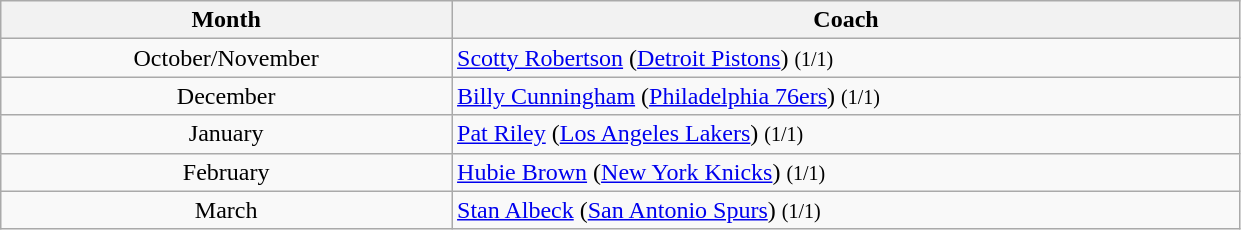<table class="wikitable" border="1">
<tr>
<th width=20%>Month</th>
<th width=35%>Coach</th>
</tr>
<tr>
<td align=center>October/November</td>
<td><a href='#'>Scotty Robertson</a> (<a href='#'>Detroit Pistons</a>) <small>(1/1)</small></td>
</tr>
<tr>
<td align=center>December</td>
<td><a href='#'>Billy Cunningham</a> (<a href='#'>Philadelphia 76ers</a>) <small>(1/1)</small></td>
</tr>
<tr>
<td align=center>January</td>
<td><a href='#'>Pat Riley</a> (<a href='#'>Los Angeles Lakers</a>) <small>(1/1)</small></td>
</tr>
<tr>
<td align=center>February</td>
<td><a href='#'>Hubie Brown</a> (<a href='#'>New York Knicks</a>) <small>(1/1)</small></td>
</tr>
<tr>
<td align=center>March</td>
<td><a href='#'>Stan Albeck</a> (<a href='#'>San Antonio Spurs</a>) <small>(1/1)</small></td>
</tr>
</table>
